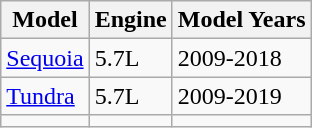<table class="wikitable">
<tr>
<th>Model</th>
<th>Engine</th>
<th>Model Years</th>
</tr>
<tr>
<td><a href='#'>Sequoia</a></td>
<td>5.7L</td>
<td>2009-2018</td>
</tr>
<tr>
<td><a href='#'>Tundra</a></td>
<td>5.7L</td>
<td>2009-2019</td>
</tr>
<tr>
<td></td>
<td></td>
<td></td>
</tr>
</table>
